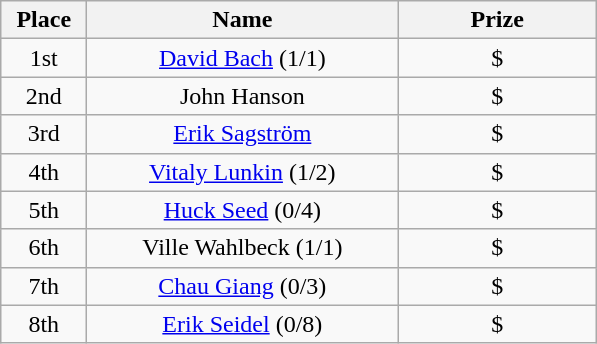<table class="wikitable">
<tr>
<th width="50">Place</th>
<th width="200">Name</th>
<th width="125">Prize</th>
</tr>
<tr>
<td align = "center">1st</td>
<td align = "center"><a href='#'>David Bach</a> (1/1)</td>
<td align = "center">$</td>
</tr>
<tr>
<td align = "center">2nd</td>
<td align = "center">John Hanson</td>
<td align = "center">$</td>
</tr>
<tr>
<td align = "center">3rd</td>
<td align = "center"><a href='#'>Erik Sagström</a></td>
<td align = "center">$</td>
</tr>
<tr>
<td align = "center">4th</td>
<td align = "center"><a href='#'>Vitaly Lunkin</a> (1/2)</td>
<td align = "center">$</td>
</tr>
<tr>
<td align = "center">5th</td>
<td align = "center"><a href='#'>Huck Seed</a> (0/4)</td>
<td align = "center">$</td>
</tr>
<tr>
<td align = "center">6th</td>
<td align = "center">Ville Wahlbeck (1/1)</td>
<td align = "center">$</td>
</tr>
<tr>
<td align = "center">7th</td>
<td align = "center"><a href='#'>Chau Giang</a> (0/3)</td>
<td align = "center">$</td>
</tr>
<tr>
<td align = "center">8th</td>
<td align = "center"><a href='#'>Erik Seidel</a> (0/8)</td>
<td align = "center">$</td>
</tr>
</table>
